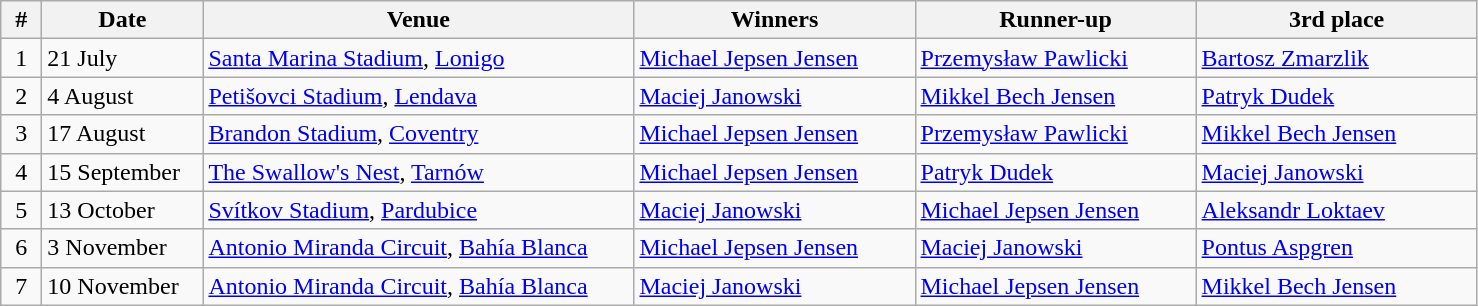<table class="wikitable">
<tr align=center>
<th width=20px>#</th>
<th width=100px>Date</th>
<th width=280px>Venue</th>
<th width=180px>Winners</th>
<th width=180px>Runner-up</th>
<th width=180px>3rd place</th>
</tr>
<tr>
<td align=center>1</td>
<td>21 July</td>
<td> <a href='#'>Santa Marina Stadium</a>, <a href='#'>Lonigo</a></td>
<td> <a href='#'>Michael Jepsen Jensen</a></td>
<td> <a href='#'>Przemysław Pawlicki</a></td>
<td> <a href='#'>Bartosz Zmarzlik</a></td>
</tr>
<tr>
<td align=center>2</td>
<td>4 August</td>
<td> <a href='#'>Petišovci Stadium</a>, <a href='#'>Lendava</a></td>
<td> <a href='#'>Maciej Janowski</a></td>
<td> <a href='#'>Mikkel Bech Jensen</a></td>
<td> <a href='#'>Patryk Dudek</a></td>
</tr>
<tr>
<td align=center>3</td>
<td>17 August</td>
<td> <a href='#'>Brandon Stadium</a>, <a href='#'>Coventry</a></td>
<td> <a href='#'>Michael Jepsen Jensen</a></td>
<td> <a href='#'>Przemysław Pawlicki</a></td>
<td> <a href='#'>Mikkel Bech Jensen</a></td>
</tr>
<tr>
<td align=center>4</td>
<td>15 September</td>
<td> <a href='#'>The Swallow's Nest</a>, <a href='#'>Tarnów</a></td>
<td> <a href='#'>Michael Jepsen Jensen</a></td>
<td> <a href='#'>Patryk Dudek</a></td>
<td> <a href='#'>Maciej Janowski</a></td>
</tr>
<tr>
<td align=center>5</td>
<td>13 October</td>
<td> <a href='#'>Svítkov Stadium</a>, <a href='#'>Pardubice</a></td>
<td> <a href='#'>Maciej Janowski</a></td>
<td> <a href='#'>Michael Jepsen Jensen</a></td>
<td> <a href='#'>Aleksandr Loktaev</a></td>
</tr>
<tr>
<td align=center>6</td>
<td>3 November</td>
<td> <a href='#'>Antonio Miranda Circuit</a>, <a href='#'>Bahía Blanca</a></td>
<td> <a href='#'>Michael Jepsen Jensen</a></td>
<td> <a href='#'>Maciej Janowski</a></td>
<td> <a href='#'>Pontus Aspgren</a></td>
</tr>
<tr>
<td align=center>7</td>
<td>10 November</td>
<td> <a href='#'>Antonio Miranda Circuit</a>, <a href='#'>Bahía Blanca</a></td>
<td> <a href='#'>Maciej Janowski</a></td>
<td> <a href='#'>Michael Jepsen Jensen</a></td>
<td> <a href='#'>Mikkel Bech Jensen</a></td>
</tr>
</table>
